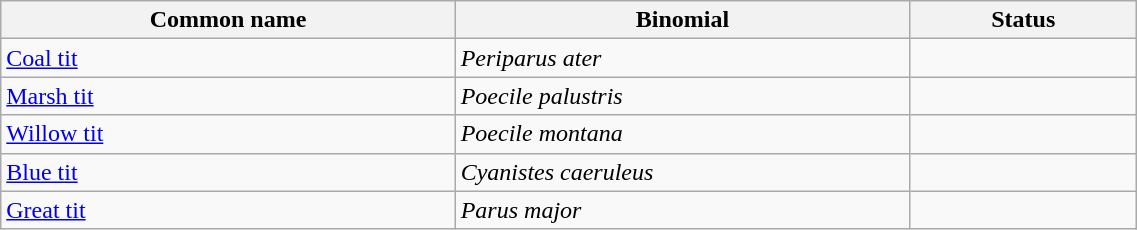<table style="width:60%;" class="wikitable">
<tr>
<th width=40%>Common name</th>
<th width=40%>Binomial</th>
<th width=20%>Status</th>
</tr>
<tr>
<td><a href='#'>Coal tit</a></td>
<td><em>Periparus ater</em></td>
<td></td>
</tr>
<tr>
<td><a href='#'>Marsh tit</a></td>
<td><em>Poecile palustris</em></td>
<td></td>
</tr>
<tr>
<td><a href='#'>Willow tit</a></td>
<td><em>Poecile montana</em></td>
<td></td>
</tr>
<tr>
<td><a href='#'>Blue tit</a></td>
<td><em>Cyanistes caeruleus</em></td>
<td></td>
</tr>
<tr>
<td><a href='#'>Great tit</a></td>
<td><em>Parus major</em></td>
<td></td>
</tr>
</table>
